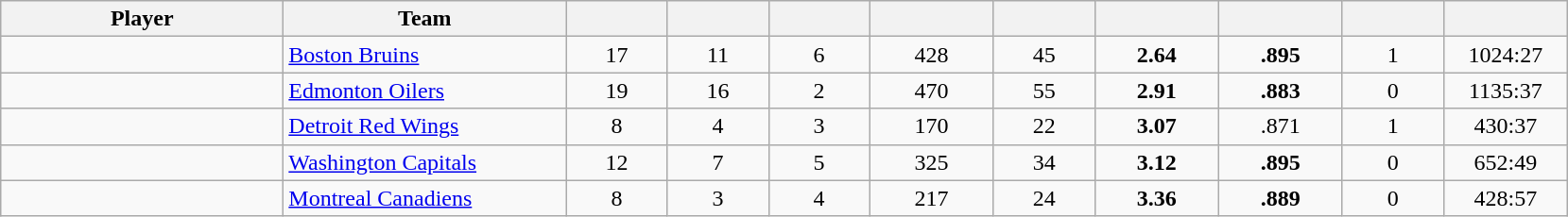<table style="padding:3px; border-spacing:0; text-align:center;" class="wikitable sortable">
<tr>
<th style="width:12em">Player</th>
<th style="width:12em">Team</th>
<th style="width:4em"></th>
<th style="width:4em"></th>
<th style="width:4em"></th>
<th style="width:5em"></th>
<th style="width:4em"></th>
<th style="width:5em"></th>
<th style="width:5em"></th>
<th style="width:4em"></th>
<th style="width:5em"></th>
</tr>
<tr>
<td align=left></td>
<td align=left><a href='#'>Boston Bruins</a></td>
<td>17</td>
<td>11</td>
<td>6</td>
<td>428</td>
<td>45</td>
<td><strong>2.64</strong></td>
<td><strong>.895</strong></td>
<td>1</td>
<td> 1024:27</td>
</tr>
<tr>
<td align=left></td>
<td align=left><a href='#'>Edmonton Oilers</a></td>
<td>19</td>
<td>16</td>
<td>2</td>
<td>470</td>
<td>55</td>
<td><strong>2.91</strong></td>
<td><strong>.883</strong></td>
<td>0</td>
<td> 1135:37</td>
</tr>
<tr>
<td align=left></td>
<td align=left><a href='#'>Detroit Red Wings</a></td>
<td>8</td>
<td>4</td>
<td>3</td>
<td>170</td>
<td>22</td>
<td><strong>3.07</strong></td>
<td>.871</td>
<td>1</td>
<td> 430:37</td>
</tr>
<tr>
<td align=left></td>
<td align=left><a href='#'>Washington Capitals</a></td>
<td>12</td>
<td>7</td>
<td>5</td>
<td>325</td>
<td>34</td>
<td><strong>3.12</strong></td>
<td><strong>.895</strong></td>
<td>0</td>
<td> 652:49</td>
</tr>
<tr>
<td align=left></td>
<td align=left><a href='#'>Montreal Canadiens</a></td>
<td>8</td>
<td>3</td>
<td>4</td>
<td>217</td>
<td>24</td>
<td><strong>3.36</strong></td>
<td><strong>.889</strong></td>
<td>0</td>
<td> 428:57</td>
</tr>
</table>
